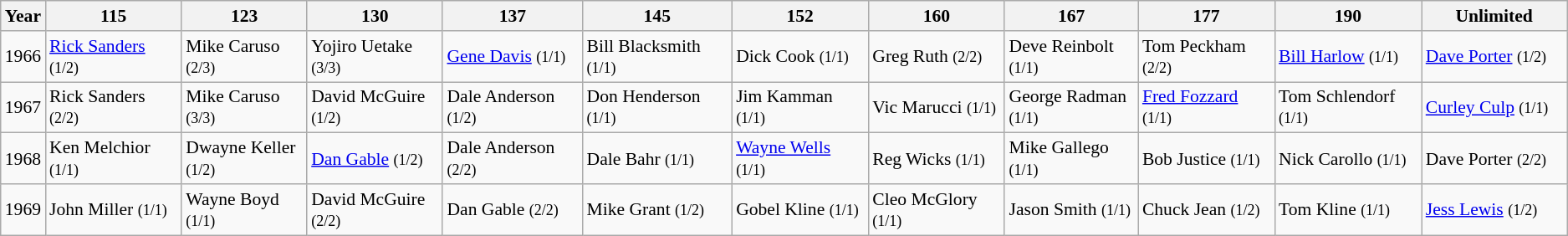<table class="wikitable sortable" style="font-size: 90%">
<tr>
<th>Year</th>
<th width=300>115</th>
<th width=275>123</th>
<th width=300>130</th>
<th width=300>137</th>
<th width=300>145</th>
<th width=300>152</th>
<th width=300>160</th>
<th width=300>167</th>
<th width=300>177</th>
<th width=300>190</th>
<th width=300>Unlimited</th>
</tr>
<tr>
<td>1966</td>
<td><a href='#'>Rick Sanders</a> <small>(1/2)</small></td>
<td>Mike Caruso <small>(2/3)</small></td>
<td>Yojiro Uetake <small>(3/3)</small></td>
<td><a href='#'>Gene Davis</a> <small>(1/1)</small></td>
<td>Bill Blacksmith <small>(1/1)</small></td>
<td>Dick Cook <small>(1/1)</small></td>
<td>Greg Ruth <small>(2/2)</small></td>
<td>Deve Reinbolt <small>(1/1)</small></td>
<td>Tom Peckham <small>(2/2)</small></td>
<td><a href='#'>Bill Harlow</a> <small>(1/1)</small></td>
<td><a href='#'>Dave Porter</a> <small>(1/2)</small></td>
</tr>
<tr>
<td>1967</td>
<td>Rick Sanders <small>(2/2)</small></td>
<td>Mike Caruso <small>(3/3)</small></td>
<td>David McGuire <small>(1/2)</small></td>
<td>Dale Anderson <small>(1/2)</small></td>
<td>Don Henderson <small>(1/1)</small></td>
<td>Jim Kamman <small>(1/1)</small></td>
<td>Vic Marucci <small>(1/1)</small></td>
<td>George Radman <small>(1/1)</small></td>
<td><a href='#'>Fred Fozzard</a> <small>(1/1)</small></td>
<td>Tom Schlendorf <small>(1/1)</small></td>
<td><a href='#'>Curley Culp</a> <small>(1/1)</small></td>
</tr>
<tr>
<td>1968</td>
<td>Ken Melchior <small>(1/1)</small></td>
<td>Dwayne Keller <small>(1/2)</small></td>
<td><a href='#'>Dan Gable</a> <small>(1/2)</small></td>
<td>Dale Anderson <small>(2/2)</small></td>
<td>Dale Bahr <small>(1/1)</small></td>
<td><a href='#'>Wayne Wells</a> <small>(1/1)</small></td>
<td>Reg Wicks <small>(1/1)</small></td>
<td>Mike Gallego <small>(1/1)</small></td>
<td>Bob Justice <small>(1/1)</small></td>
<td>Nick Carollo <small>(1/1)</small></td>
<td>Dave Porter <small>(2/2)</small></td>
</tr>
<tr>
<td>1969</td>
<td>John Miller <small>(1/1)</small></td>
<td>Wayne Boyd <small>(1/1)</small></td>
<td>David McGuire <small>(2/2)</small></td>
<td>Dan Gable <small>(2/2)</small></td>
<td>Mike Grant <small>(1/2)</small></td>
<td>Gobel Kline <small>(1/1)</small></td>
<td>Cleo McGlory <small>(1/1)</small></td>
<td>Jason Smith <small>(1/1)</small></td>
<td>Chuck Jean <small>(1/2)</small></td>
<td>Tom Kline <small>(1/1)</small></td>
<td><a href='#'>Jess Lewis</a> <small>(1/2)</small></td>
</tr>
</table>
